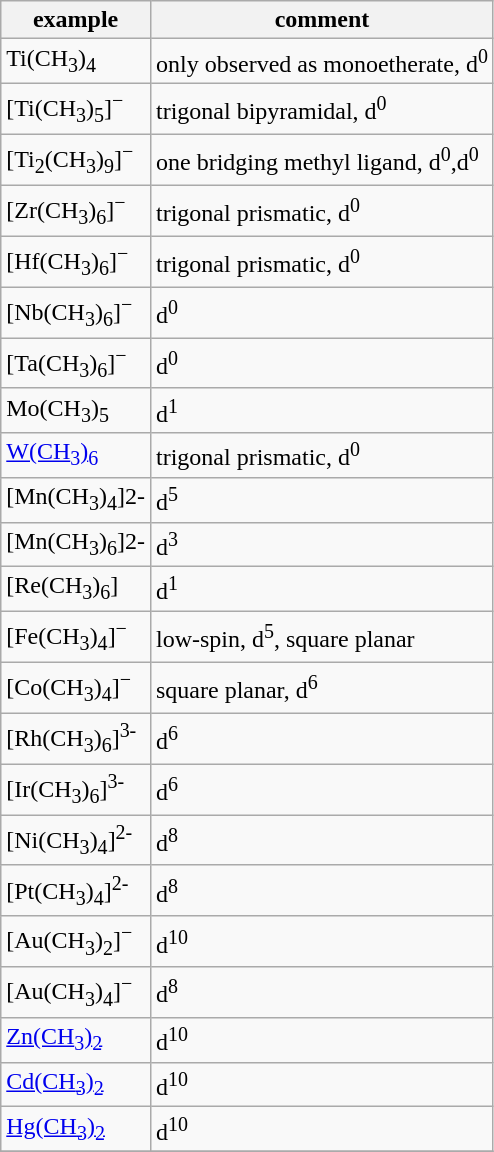<table class="wikitable">
<tr>
<th>example</th>
<th>comment</th>
</tr>
<tr>
<td>Ti(CH<sub>3</sub>)<sub>4</sub></td>
<td>only observed as monoetherate, d<sup>0</sup></td>
</tr>
<tr>
<td>[Ti(CH<sub>3</sub>)<sub>5</sub>]<sup>−</sup></td>
<td>trigonal bipyramidal, d<sup>0</sup></td>
</tr>
<tr>
<td>[Ti<sub>2</sub>(CH<sub>3</sub>)<sub>9</sub>]<sup>−</sup></td>
<td>one bridging methyl ligand, d<sup>0</sup>,d<sup>0</sup></td>
</tr>
<tr>
<td>[Zr(CH<sub>3</sub>)<sub>6</sub>]<sup>−</sup></td>
<td>trigonal prismatic, d<sup>0</sup></td>
</tr>
<tr>
<td>[Hf(CH<sub>3</sub>)<sub>6</sub>]<sup>−</sup></td>
<td>trigonal prismatic, d<sup>0</sup></td>
</tr>
<tr>
<td>[Nb(CH<sub>3</sub>)<sub>6</sub>]<sup>−</sup></td>
<td>d<sup>0</sup></td>
</tr>
<tr>
<td>[Ta(CH<sub>3</sub>)<sub>6</sub>]<sup>−</sup></td>
<td>d<sup>0</sup></td>
</tr>
<tr>
<td>Mo(CH<sub>3</sub>)<sub>5</sub></td>
<td>d<sup>1</sup></td>
</tr>
<tr>
<td><a href='#'>W(CH<sub>3</sub>)<sub>6</sub></a></td>
<td>trigonal prismatic, d<sup>0</sup></td>
</tr>
<tr>
<td>[Mn(CH<sub>3</sub>)<sub>4</sub>]2-</td>
<td>d<sup>5</sup></td>
</tr>
<tr>
<td>[Mn(CH<sub>3</sub>)<sub>6</sub>]2-</td>
<td>d<sup>3</sup></td>
</tr>
<tr>
<td>[Re(CH<sub>3</sub>)<sub>6</sub>]</td>
<td>d<sup>1</sup></td>
</tr>
<tr>
<td>[Fe(CH<sub>3</sub>)<sub>4</sub>]<sup>−</sup></td>
<td>low-spin, d<sup>5</sup>, square planar</td>
</tr>
<tr>
<td>[Co(CH<sub>3</sub>)<sub>4</sub>]<sup>−</sup></td>
<td>square planar, d<sup>6</sup></td>
</tr>
<tr>
<td>[Rh(CH<sub>3</sub>)<sub>6</sub>]<sup>3-</sup></td>
<td>d<sup>6</sup></td>
</tr>
<tr>
<td>[Ir(CH<sub>3</sub>)<sub>6</sub>]<sup>3-</sup></td>
<td>d<sup>6</sup></td>
</tr>
<tr>
<td>[Ni(CH<sub>3</sub>)<sub>4</sub>]<sup>2-</sup></td>
<td>d<sup>8</sup></td>
</tr>
<tr>
<td>[Pt(CH<sub>3</sub>)<sub>4</sub>]<sup>2-</sup></td>
<td>d<sup>8</sup></td>
</tr>
<tr>
<td>[Au(CH<sub>3</sub>)<sub>2</sub>]<sup>−</sup></td>
<td>d<sup>10</sup></td>
</tr>
<tr>
<td>[Au(CH<sub>3</sub>)<sub>4</sub>]<sup>−</sup></td>
<td>d<sup>8</sup></td>
</tr>
<tr>
<td><a href='#'>Zn(CH<sub>3</sub>)<sub>2</sub></a></td>
<td>d<sup>10</sup></td>
</tr>
<tr>
<td><a href='#'>Cd(CH<sub>3</sub>)<sub>2</sub></a></td>
<td>d<sup>10</sup></td>
</tr>
<tr>
<td><a href='#'>Hg(CH<sub>3</sub>)<sub>2</sub></a></td>
<td>d<sup>10</sup></td>
</tr>
<tr>
</tr>
</table>
